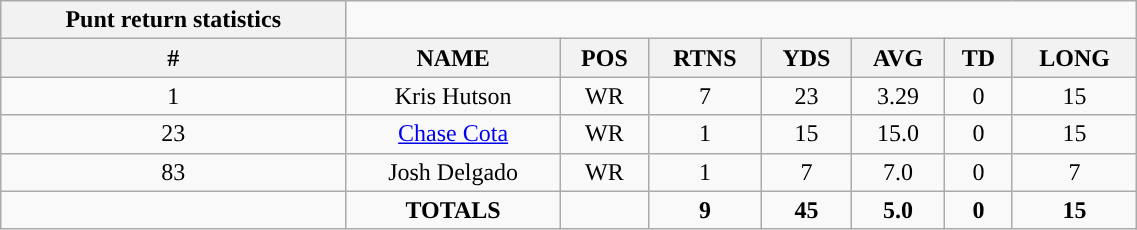<table style="width:60%; text-align:center;" class="wikitable collapsible collapsed">
<tr>
<th style="text-align:center; ">Punt return statistics</th>
</tr>
<tr>
<th>#</th>
<th>NAME</th>
<th>POS</th>
<th>RTNS</th>
<th>YDS</th>
<th>AVG</th>
<th>TD</th>
<th>LONG</th>
</tr>
<tr>
<td>1</td>
<td>Kris Hutson</td>
<td>WR</td>
<td>7</td>
<td>23</td>
<td>3.29</td>
<td>0</td>
<td>15</td>
</tr>
<tr>
<td>23</td>
<td><a href='#'>Chase Cota</a></td>
<td>WR</td>
<td>1</td>
<td>15</td>
<td>15.0</td>
<td>0</td>
<td>15</td>
</tr>
<tr>
<td>83</td>
<td>Josh Delgado</td>
<td>WR</td>
<td>1</td>
<td>7</td>
<td>7.0</td>
<td>0</td>
<td>7</td>
</tr>
<tr>
<td></td>
<td><strong>TOTALS</strong></td>
<td></td>
<td><strong>9</strong></td>
<td><strong>45</strong></td>
<td><strong>5.0</strong></td>
<td><strong>0</strong></td>
<td><strong>15</strong></td>
</tr>
</table>
